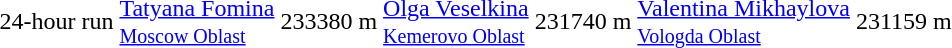<table>
<tr>
<td>24-hour run</td>
<td><a href='#'>Tatyana Fomina</a><br><small><a href='#'>Moscow Oblast</a></small></td>
<td>233380 m</td>
<td><a href='#'>Olga Veselkina</a><br><small><a href='#'>Kemerovo Oblast</a></small></td>
<td>231740 m</td>
<td><a href='#'>Valentina Mikhaylova</a><br><small><a href='#'>Vologda Oblast</a></small></td>
<td>231159 m</td>
</tr>
</table>
